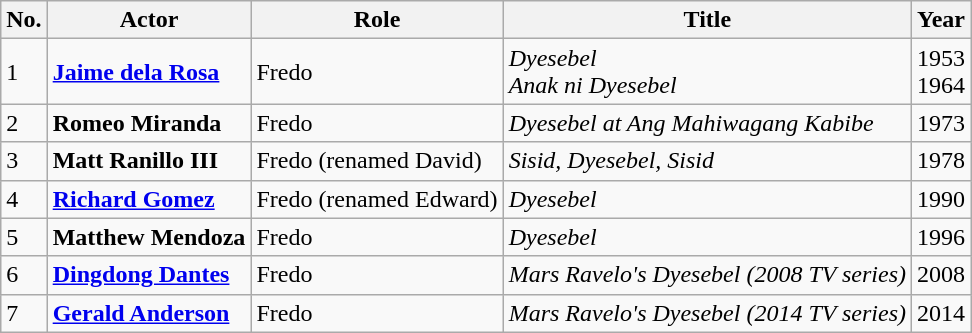<table class="wikitable sortable">
<tr>
<th>No.</th>
<th>Actor</th>
<th>Role</th>
<th>Title</th>
<th>Year</th>
</tr>
<tr>
<td>1</td>
<td><strong><a href='#'>Jaime dela Rosa</a></strong></td>
<td>Fredo</td>
<td><em>Dyesebel</em><br><em>Anak ni Dyesebel</em></td>
<td>1953<br>1964</td>
</tr>
<tr>
<td>2</td>
<td><strong>Romeo Miranda</strong></td>
<td>Fredo</td>
<td><em>Dyesebel at Ang Mahiwagang Kabibe</em></td>
<td>1973</td>
</tr>
<tr>
<td>3</td>
<td><strong>Matt Ranillo III</strong></td>
<td>Fredo (renamed David)</td>
<td><em>Sisid, Dyesebel, Sisid</em></td>
<td>1978</td>
</tr>
<tr>
<td>4</td>
<td><strong><a href='#'>Richard Gomez</a></strong></td>
<td>Fredo (renamed Edward)</td>
<td><em>Dyesebel</em></td>
<td>1990</td>
</tr>
<tr>
<td>5</td>
<td><strong>Matthew Mendoza</strong></td>
<td>Fredo</td>
<td><em>Dyesebel</em></td>
<td>1996</td>
</tr>
<tr>
<td>6</td>
<td><strong><a href='#'>Dingdong Dantes</a></strong></td>
<td>Fredo</td>
<td><em>Mars Ravelo's Dyesebel (2008 TV series)</em></td>
<td>2008</td>
</tr>
<tr>
<td>7</td>
<td><strong><a href='#'>Gerald Anderson</a></strong></td>
<td>Fredo</td>
<td><em>Mars Ravelo's Dyesebel (2014 TV series)</em></td>
<td>2014</td>
</tr>
</table>
